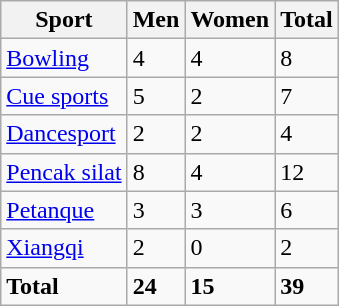<table class="wikitable sortable">
<tr>
<th>Sport</th>
<th>Men</th>
<th>Women</th>
<th>Total</th>
</tr>
<tr>
<td><a href='#'>Bowling</a></td>
<td>4</td>
<td>4</td>
<td>8</td>
</tr>
<tr>
<td><a href='#'>Cue sports</a></td>
<td>5</td>
<td>2</td>
<td>7</td>
</tr>
<tr>
<td><a href='#'>Dancesport</a></td>
<td>2</td>
<td>2</td>
<td>4</td>
</tr>
<tr>
<td><a href='#'>Pencak silat</a></td>
<td>8</td>
<td>4</td>
<td>12</td>
</tr>
<tr>
<td><a href='#'>Petanque</a></td>
<td>3</td>
<td>3</td>
<td>6</td>
</tr>
<tr>
<td><a href='#'>Xiangqi</a></td>
<td>2</td>
<td>0</td>
<td>2</td>
</tr>
<tr>
<td><strong>Total</strong></td>
<td><strong>24</strong></td>
<td><strong>15</strong></td>
<td><strong>39</strong></td>
</tr>
</table>
